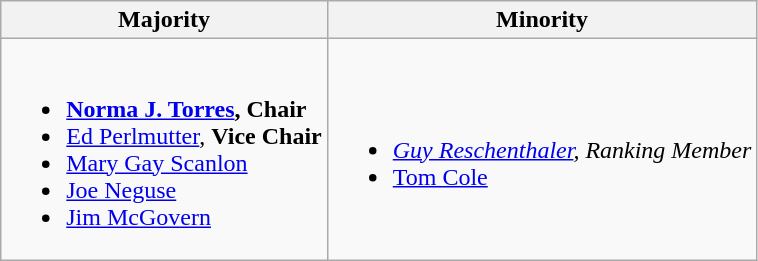<table class="wikitable">
<tr>
<th>Majority</th>
<th>Minority</th>
</tr>
<tr>
<td><br><ul><li><strong><a href='#'>Norma J. Torres</a>, Chair</strong></li><li><a href='#'>Ed Perlmutter</a>, <strong>Vice Chair</strong></li><li><a href='#'>Mary Gay Scanlon</a></li><li><a href='#'>Joe Neguse</a></li><li><a href='#'>Jim McGovern</a></li></ul></td>
<td><br><ul><li><em><a href='#'>Guy Reschenthaler</a>, Ranking Member</em></li><li><a href='#'>Tom Cole</a></li></ul></td>
</tr>
</table>
